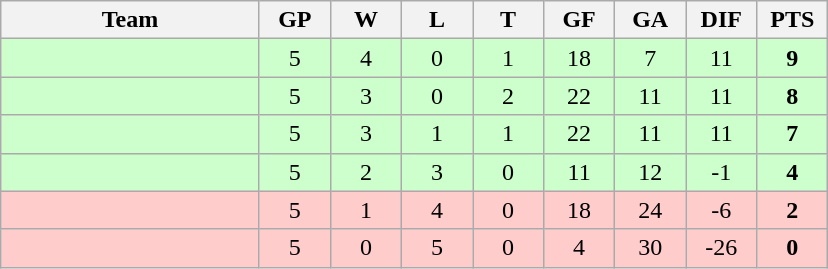<table class="wikitable" style="text-align:center;">
<tr>
<th width=165>Team</th>
<th width=40>GP</th>
<th width=40>W</th>
<th width=40>L</th>
<th width=40>T</th>
<th width=40>GF</th>
<th width=40>GA</th>
<th width=40>DIF</th>
<th width=40>PTS</th>
</tr>
<tr style="background:#ccffcc;">
<td style="text-align:left;"></td>
<td>5</td>
<td>4</td>
<td>0</td>
<td>1</td>
<td>18</td>
<td>7</td>
<td>11</td>
<td><strong>9</strong></td>
</tr>
<tr style="background:#ccffcc;">
<td style="text-align:left;"></td>
<td>5</td>
<td>3</td>
<td>0</td>
<td>2</td>
<td>22</td>
<td>11</td>
<td>11</td>
<td><strong>8</strong></td>
</tr>
<tr style="background:#ccffcc;">
<td style="text-align:left;"></td>
<td>5</td>
<td>3</td>
<td>1</td>
<td>1</td>
<td>22</td>
<td>11</td>
<td>11</td>
<td><strong>7</strong></td>
</tr>
<tr style="background:#ccffcc;">
<td style="text-align:left;"></td>
<td>5</td>
<td>2</td>
<td>3</td>
<td>0</td>
<td>11</td>
<td>12</td>
<td>-1</td>
<td><strong>4</strong></td>
</tr>
<tr style="background:#ffcccc;">
<td style="text-align:left;"></td>
<td>5</td>
<td>1</td>
<td>4</td>
<td>0</td>
<td>18</td>
<td>24</td>
<td>-6</td>
<td><strong>2</strong></td>
</tr>
<tr style="background:#ffcccc;">
<td style="text-align:left;"></td>
<td>5</td>
<td>0</td>
<td>5</td>
<td>0</td>
<td>4</td>
<td>30</td>
<td>-26</td>
<td><strong>0</strong></td>
</tr>
</table>
